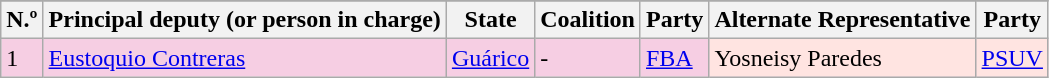<table class=" wikitable">
<tr>
</tr>
<tr>
<th>N.º</th>
<th>Principal deputy (or person in charge)</th>
<th>State</th>
<th>Coalition</th>
<th>Party</th>
<th>Alternate Representative</th>
<th>Party</th>
</tr>
<tr bgcolor="#F6CEE3">
<td>1</td>
<td><a href='#'>Eustoquio Contreras</a></td>
<td><a href='#'>Guárico</a></td>
<td>-</td>
<td><a href='#'>FBA</a></td>
<td style="background:MistyRose;">Yosneisy Paredes</td>
<td style="background:MistyRose;"><a href='#'>PSUV</a></td>
</tr>
</table>
